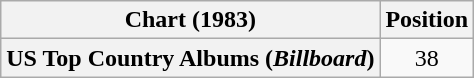<table class="wikitable plainrowheaders" style="text-align:center">
<tr>
<th scope="col">Chart (1983)</th>
<th scope="col">Position</th>
</tr>
<tr>
<th scope="row">US Top Country Albums (<em>Billboard</em>)</th>
<td>38</td>
</tr>
</table>
